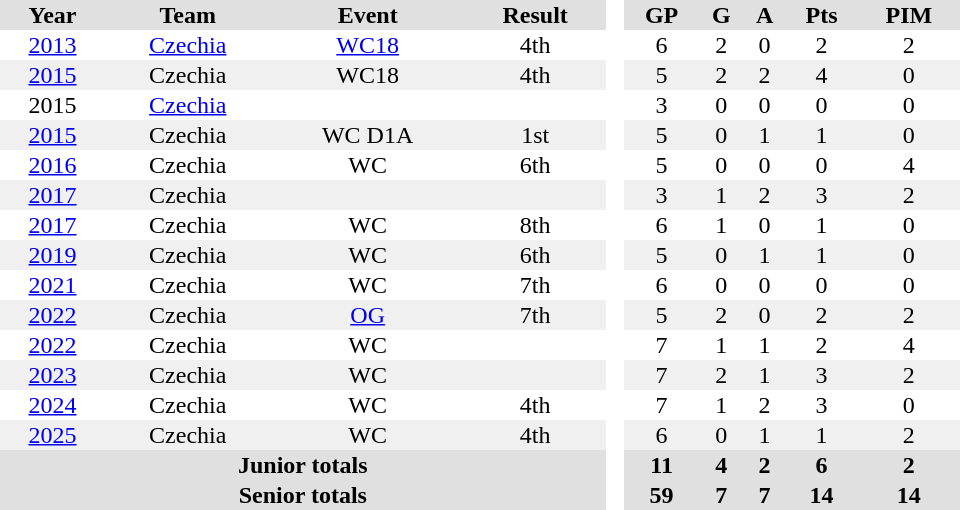<table border="0" cellpadding="1" cellspacing="0" style="text-align:center; width:40em">
<tr ALIGN="centre" bgcolor="#e0e0e0">
<th>Year</th>
<th>Team</th>
<th>Event</th>
<th>Result</th>
<th rowspan="88" bgcolor="#ffffff"> </th>
<th>GP</th>
<th>G</th>
<th>A</th>
<th>Pts</th>
<th>PIM</th>
</tr>
<tr>
<td><a href='#'>2013</a></td>
<td><a href='#'>Czechia</a></td>
<td><a href='#'>WC18</a></td>
<td>4th</td>
<td>6</td>
<td>2</td>
<td>0</td>
<td>2</td>
<td>2</td>
</tr>
<tr bgcolor="#f0f0f0">
<td><a href='#'>2015</a></td>
<td>Czechia</td>
<td>WC18</td>
<td>4th</td>
<td>5</td>
<td>2</td>
<td>2</td>
<td>4</td>
<td>0</td>
</tr>
<tr>
<td>2015</td>
<td><a href='#'>Czechia</a></td>
<td></td>
<td></td>
<td>3</td>
<td>0</td>
<td>0</td>
<td>0</td>
<td>0</td>
</tr>
<tr bgcolor="#f0f0f0">
<td><a href='#'>2015</a></td>
<td>Czechia</td>
<td>WC D1A</td>
<td>1st</td>
<td>5</td>
<td>0</td>
<td>1</td>
<td>1</td>
<td>0</td>
</tr>
<tr>
<td><a href='#'>2016</a></td>
<td>Czechia</td>
<td>WC</td>
<td>6th</td>
<td>5</td>
<td>0</td>
<td>0</td>
<td>0</td>
<td>4</td>
</tr>
<tr bgcolor="#f0f0f0">
<td><a href='#'>2017</a></td>
<td>Czechia</td>
<td></td>
<td></td>
<td>3</td>
<td>1</td>
<td>2</td>
<td>3</td>
<td>2</td>
</tr>
<tr>
<td><a href='#'>2017</a></td>
<td>Czechia</td>
<td>WC</td>
<td>8th</td>
<td>6</td>
<td>1</td>
<td>0</td>
<td>1</td>
<td>0</td>
</tr>
<tr bgcolor="#f0f0f0">
<td><a href='#'>2019</a></td>
<td>Czechia</td>
<td>WC</td>
<td>6th</td>
<td>5</td>
<td>0</td>
<td>1</td>
<td>1</td>
<td>0</td>
</tr>
<tr>
<td><a href='#'>2021</a></td>
<td>Czechia</td>
<td>WC</td>
<td>7th</td>
<td>6</td>
<td>0</td>
<td>0</td>
<td>0</td>
<td>0</td>
</tr>
<tr bgcolor="#f0f0f0">
<td><a href='#'>2022</a></td>
<td>Czechia</td>
<td><a href='#'>OG</a></td>
<td>7th</td>
<td>5</td>
<td>2</td>
<td>0</td>
<td>2</td>
<td>2</td>
</tr>
<tr>
<td><a href='#'>2022</a></td>
<td>Czechia</td>
<td>WC</td>
<td></td>
<td>7</td>
<td>1</td>
<td>1</td>
<td>2</td>
<td>4</td>
</tr>
<tr bgcolor="#f0f0f0">
<td><a href='#'>2023</a></td>
<td>Czechia</td>
<td>WC</td>
<td></td>
<td>7</td>
<td>2</td>
<td>1</td>
<td>3</td>
<td>2</td>
</tr>
<tr>
<td><a href='#'>2024</a></td>
<td>Czechia</td>
<td>WC</td>
<td>4th</td>
<td>7</td>
<td>1</td>
<td>2</td>
<td>3</td>
<td>0</td>
</tr>
<tr bgcolor="#f0f0f0">
<td><a href='#'>2025</a></td>
<td>Czechia</td>
<td>WC</td>
<td>4th</td>
<td>6</td>
<td>0</td>
<td>1</td>
<td>1</td>
<td>2</td>
</tr>
<tr align="centre" bgcolor="#e0e0e0">
<th colspan="4">Junior totals</th>
<th>11</th>
<th>4</th>
<th>2</th>
<th>6</th>
<th>2</th>
</tr>
<tr align="centre" bgcolor="#e0e0e0">
<th colspan="4">Senior totals</th>
<th>59</th>
<th>7</th>
<th>7</th>
<th>14</th>
<th>14</th>
</tr>
</table>
